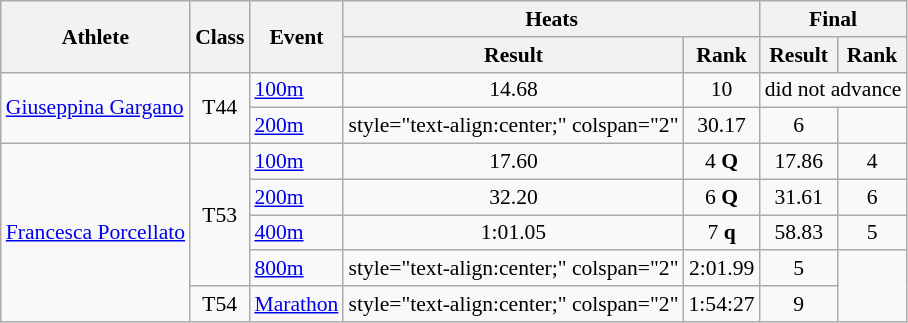<table class=wikitable style="font-size:90%">
<tr>
<th rowspan="2">Athlete</th>
<th rowspan="2">Class</th>
<th rowspan="2">Event</th>
<th colspan="2">Heats</th>
<th colspan="2">Final</th>
</tr>
<tr>
<th>Result</th>
<th>Rank</th>
<th>Result</th>
<th>Rank</th>
</tr>
<tr>
<td rowspan="2"><a href='#'>Giuseppina Gargano</a></td>
<td rowspan="2" style="text-align:center;">T44</td>
<td><a href='#'>100m</a></td>
<td style="text-align:center;">14.68</td>
<td style="text-align:center;">10</td>
<td style="text-align:center;" colspan="4">did not advance</td>
</tr>
<tr>
<td><a href='#'>200m</a></td>
<td>style="text-align:center;" colspan="2" </td>
<td style="text-align:center;">30.17</td>
<td style="text-align:center;">6</td>
</tr>
<tr>
<td rowspan="5"><a href='#'>Francesca Porcellato</a></td>
<td rowspan="4" style="text-align:center;">T53</td>
<td><a href='#'>100m</a></td>
<td style="text-align:center;">17.60</td>
<td style="text-align:center;">4 <strong>Q</strong></td>
<td style="text-align:center;">17.86</td>
<td style="text-align:center;">4</td>
</tr>
<tr>
<td><a href='#'>200m</a></td>
<td style="text-align:center;">32.20</td>
<td style="text-align:center;">6 <strong>Q</strong></td>
<td style="text-align:center;">31.61</td>
<td style="text-align:center;">6</td>
</tr>
<tr>
<td><a href='#'>400m</a></td>
<td style="text-align:center;">1:01.05</td>
<td style="text-align:center;">7 <strong>q</strong></td>
<td style="text-align:center;">58.83</td>
<td style="text-align:center;">5</td>
</tr>
<tr>
<td><a href='#'>800m</a></td>
<td>style="text-align:center;" colspan="2" </td>
<td style="text-align:center;">2:01.99</td>
<td style="text-align:center;">5</td>
</tr>
<tr>
<td style="text-align:center;">T54</td>
<td><a href='#'>Marathon</a></td>
<td>style="text-align:center;" colspan="2" </td>
<td style="text-align:center;">1:54:27</td>
<td style="text-align:center;">9</td>
</tr>
</table>
